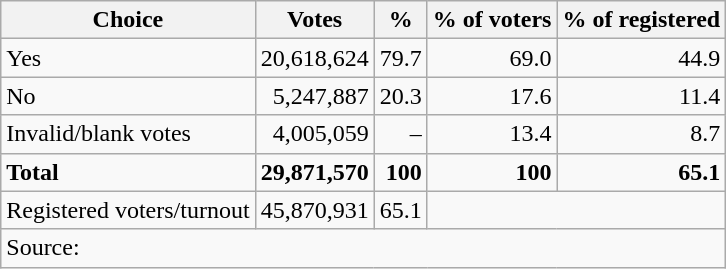<table class=wikitable style=text-align:right>
<tr>
<th>Choice</th>
<th>Votes</th>
<th>%</th>
<th>% of voters</th>
<th>% of registered</th>
</tr>
<tr>
<td align=left> Yes</td>
<td>20,618,624</td>
<td>79.7</td>
<td>69.0</td>
<td>44.9</td>
</tr>
<tr>
<td align=left>No</td>
<td>5,247,887</td>
<td>20.3</td>
<td>17.6</td>
<td>11.4</td>
</tr>
<tr>
<td align=left>Invalid/blank votes</td>
<td>4,005,059</td>
<td>–</td>
<td>13.4</td>
<td>8.7</td>
</tr>
<tr>
<td align=left><strong>Total</strong></td>
<td><strong>29,871,570</strong></td>
<td><strong>100</strong></td>
<td><strong>100</strong></td>
<td><strong>65.1</strong></td>
</tr>
<tr>
<td align=left>Registered voters/turnout</td>
<td>45,870,931</td>
<td>65.1</td>
</tr>
<tr>
<td align=left colspan=5>Source: </td>
</tr>
</table>
